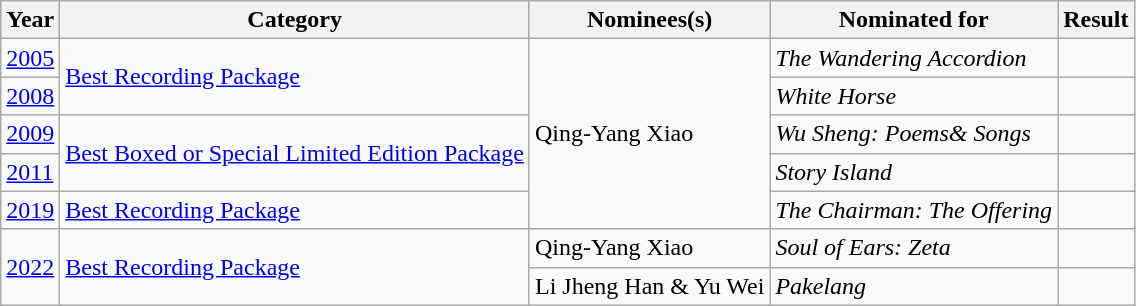<table class="wikitable">
<tr>
<th>Year</th>
<th>Category</th>
<th>Nominees(s)</th>
<th>Nominated for</th>
<th>Result</th>
</tr>
<tr>
<td><a href='#'>2005</a></td>
<td rowspan=2><a href='#'>Best Recording Package</a></td>
<td rowspan=5>Qing-Yang Xiao</td>
<td><em>The Wandering Accordion</em></td>
<td></td>
</tr>
<tr>
<td><a href='#'>2008</a></td>
<td><em>White Horse</em></td>
<td></td>
</tr>
<tr>
<td><a href='#'>2009</a></td>
<td rowspan=2><a href='#'>Best Boxed or Special Limited Edition Package</a></td>
<td><em>Wu Sheng: Poems& Songs</em></td>
<td></td>
</tr>
<tr>
<td><a href='#'>2011</a></td>
<td><em>Story Island</em></td>
<td></td>
</tr>
<tr>
<td><a href='#'>2019</a></td>
<td><a href='#'>Best Recording Package</a></td>
<td><em>The Chairman: The Offering</em></td>
<td></td>
</tr>
<tr>
<td rowspan=2><a href='#'>2022</a></td>
<td rowspan=2><a href='#'>Best Recording Package</a></td>
<td>Qing-Yang Xiao</td>
<td><em>Soul of Ears: Zeta</em></td>
<td></td>
</tr>
<tr>
<td>Li Jheng Han & Yu Wei</td>
<td><em>Pakelang</em></td>
<td></td>
</tr>
</table>
